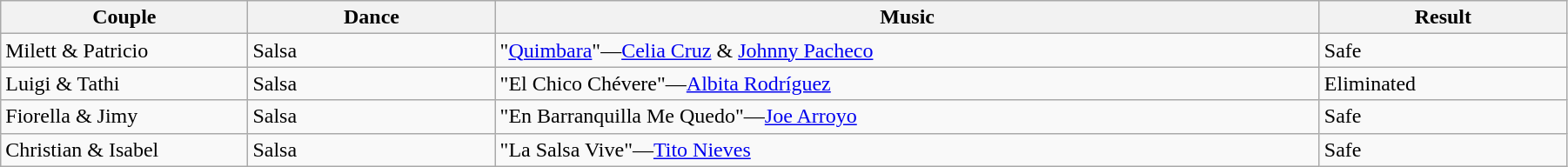<table class="wikitable sortable" style="width:95%; white-space:nowrap">
<tr>
<th style="width:15%;">Couple<br></th>
<th style="width:15%;">Dance</th>
<th style="width:50%;">Music</th>
<th style="width:15%;">Result</th>
</tr>
<tr>
<td>Milett & Patricio<br></td>
<td>Salsa</td>
<td>"<a href='#'>Quimbara</a>"—<a href='#'>Celia Cruz</a> & <a href='#'>Johnny Pacheco</a></td>
<td>Safe</td>
</tr>
<tr>
<td>Luigi & Tathi<br></td>
<td>Salsa</td>
<td>"El Chico Chévere"—<a href='#'>Albita Rodríguez</a></td>
<td>Eliminated</td>
</tr>
<tr>
<td>Fiorella & Jimy<br></td>
<td>Salsa</td>
<td>"En Barranquilla Me Quedo"—<a href='#'>Joe Arroyo</a></td>
<td>Safe</td>
</tr>
<tr>
<td>Christian & Isabel<br></td>
<td>Salsa</td>
<td>"La Salsa Vive"—<a href='#'>Tito Nieves</a></td>
<td>Safe</td>
</tr>
</table>
